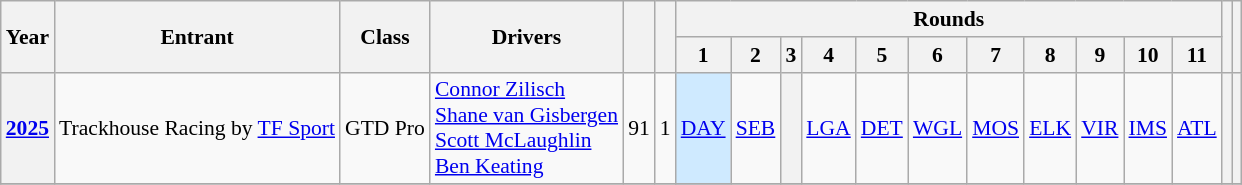<table class="wikitable" style="text-align:center; font-size:90%">
<tr>
<th rowspan="2">Year</th>
<th rowspan="2">Entrant</th>
<th rowspan="2">Class</th>
<th rowspan="2">Drivers</th>
<th rowspan="2"></th>
<th rowspan="2"></th>
<th colspan="11">Rounds</th>
<th rowspan="2" scope="col"></th>
<th rowspan="2" scope="col"></th>
</tr>
<tr>
<th scope="col">1</th>
<th scope="col">2</th>
<th scope="col">3</th>
<th scope="col">4</th>
<th scope="col">5</th>
<th scope="col">6</th>
<th scope="col">7</th>
<th scope="col">8</th>
<th scope="col">9</th>
<th scope="col">10</th>
<th scope="col">11</th>
</tr>
<tr>
<th><a href='#'>2025</a></th>
<td> Trackhouse Racing by <a href='#'>TF Sport</a></td>
<td>GTD Pro</td>
<td align="left"> <a href='#'>Connor Zilisch</a><br> <a href='#'>Shane van Gisbergen</a><br> <a href='#'>Scott McLaughlin</a> <br> <a href='#'>Ben Keating</a></td>
<td>91</td>
<td>1</td>
<td style="background:#CFEAFF;"><a href='#'>DAY</a><br></td>
<td style="background:#;"><a href='#'>SEB</a><br></td>
<th></th>
<td style="background:#;"><a href='#'>LGA</a><br></td>
<td style="background:#;"><a href='#'>DET</a><br></td>
<td style="background:#;"><a href='#'>WGL</a><br></td>
<td style="background:#;"><a href='#'>MOS</a><br></td>
<td style="background:#;"><a href='#'>ELK</a><br></td>
<td style="background:#;"><a href='#'>VIR</a><br></td>
<td style="background:#;"><a href='#'>IMS</a><br></td>
<td style="background:#;"><a href='#'>ATL</a><br></td>
<th></th>
<th></th>
</tr>
<tr>
</tr>
</table>
